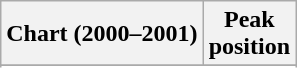<table class="wikitable sortable">
<tr>
<th align="left">Chart (2000–2001)</th>
<th align="center">Peak<br>position</th>
</tr>
<tr>
</tr>
<tr>
</tr>
<tr>
</tr>
</table>
